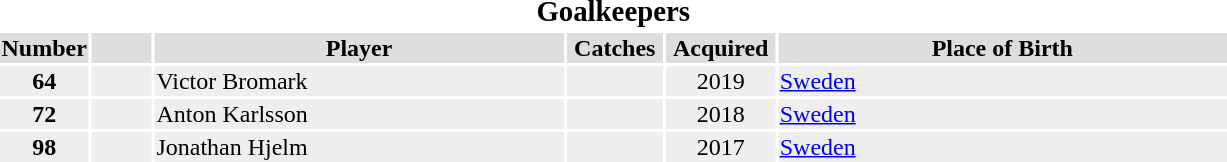<table width=65%>
<tr>
<th colspan=6><big>Goalkeepers</big></th>
</tr>
<tr bgcolor="#dddddd">
<th width=5%>Number</th>
<th width=5%></th>
<th !width=15%>Player</th>
<th width=8%>Catches</th>
<th width=9%>Acquired</th>
<th width=37%>Place of Birth</th>
</tr>
<tr bgcolor="#eeeeee">
<td align=center><strong>64</strong></td>
<td align=center></td>
<td>Victor Bromark</td>
<td align=center></td>
<td align=center>2019</td>
<td><a href='#'>Sweden</a></td>
</tr>
<tr bgcolor="#eeeeee">
<td align=center><strong>72</strong></td>
<td align=center></td>
<td>Anton Karlsson</td>
<td align=center></td>
<td align=center>2018</td>
<td><a href='#'>Sweden</a></td>
</tr>
<tr bgcolor="#eeeeee">
<td align=center><strong>98</strong></td>
<td align=center></td>
<td>Jonathan Hjelm</td>
<td align=center></td>
<td align=center>2017</td>
<td><a href='#'>Sweden</a></td>
</tr>
</table>
